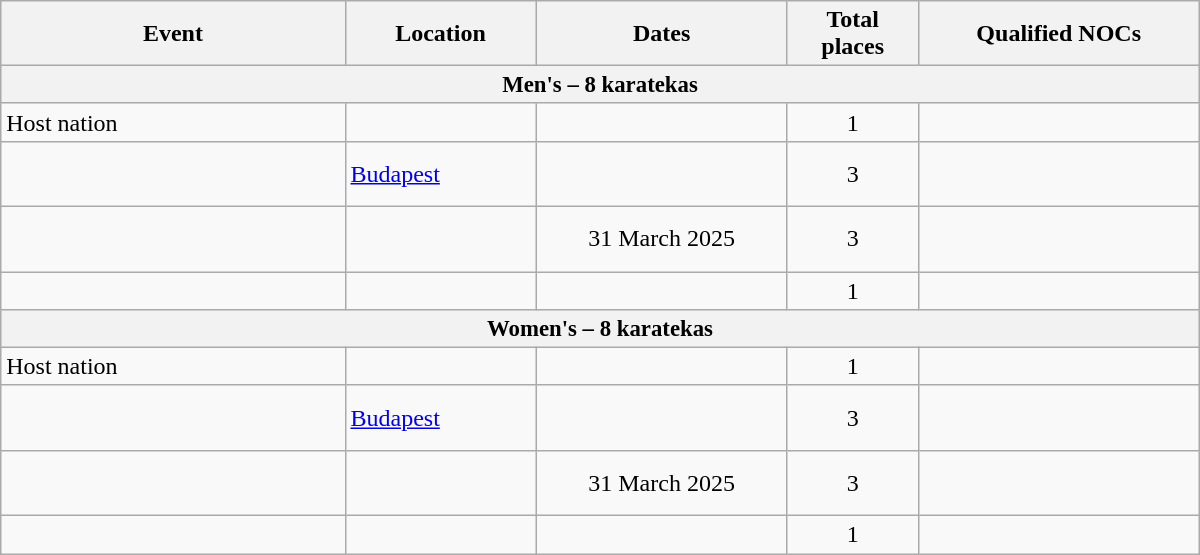<table class="wikitable" width=800>
<tr>
<th>Event</th>
<th width=120>Location</th>
<th width=160>Dates</th>
<th width=80>Total places</th>
<th width=180>Qualified NOCs</th>
</tr>
<tr style="font-size:95%;">
<th colspan=5>Men's – 8 karatekas</th>
</tr>
<tr>
<td>Host nation</td>
<td></td>
<td></td>
<td align="center">1</td>
<td></td>
</tr>
<tr>
<td></td>
<td> <a href='#'>Budapest</a></td>
<td align="center"></td>
<td align="center">3</td>
<td><br><br></td>
</tr>
<tr>
<td></td>
<td></td>
<td align="center">31 March 2025</td>
<td align="center">3</td>
<td><br><br></td>
</tr>
<tr>
<td></td>
<td></td>
<td></td>
<td align="center">1</td>
<td></td>
</tr>
<tr style="font-size:95%;">
<th colspan=5>Women's – 8 karatekas</th>
</tr>
<tr>
<td>Host nation</td>
<td></td>
<td></td>
<td align="center">1</td>
<td></td>
</tr>
<tr>
<td></td>
<td> <a href='#'>Budapest</a></td>
<td align="center"></td>
<td align="center">3</td>
<td><br><br></td>
</tr>
<tr>
<td></td>
<td></td>
<td align="center">31 March 2025</td>
<td align="center">3</td>
<td><br><br></td>
</tr>
<tr>
<td></td>
<td></td>
<td></td>
<td align="center">1</td>
<td></td>
</tr>
</table>
